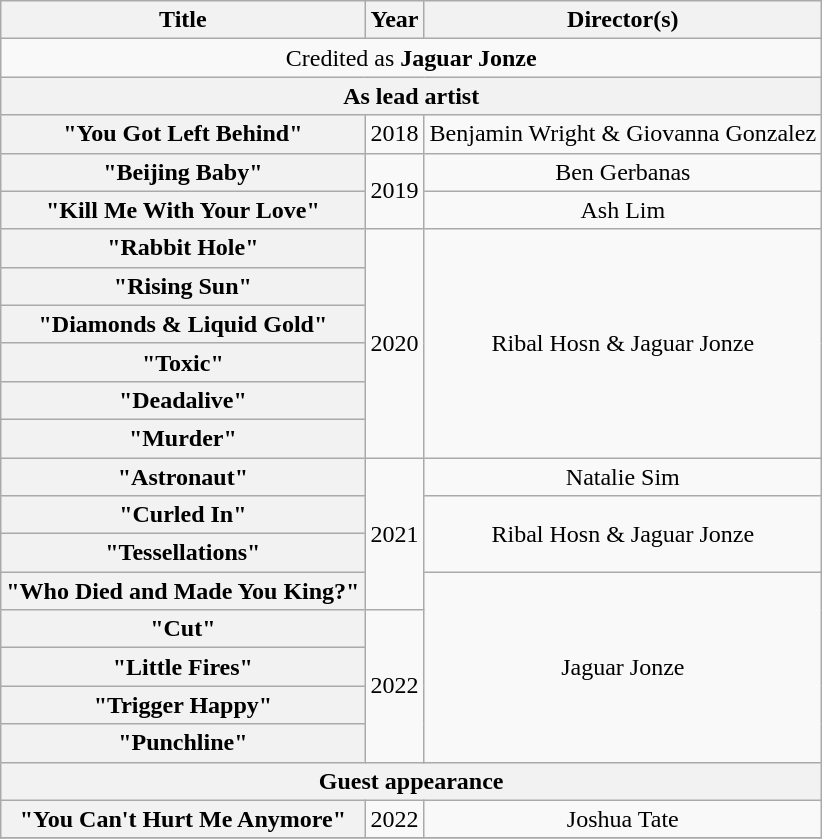<table class="wikitable plainrowheaders" style="text-align:center;">
<tr>
<th scope="col">Title</th>
<th scope="col">Year</th>
<th scope="col">Director(s)</th>
</tr>
<tr>
<td colspan=3>Credited as <strong>Jaguar Jonze</strong></td>
</tr>
<tr>
<th colspan="3" scope="col">As lead artist</th>
</tr>
<tr>
<th scope="row">"You Got Left Behind"</th>
<td>2018</td>
<td>Benjamin Wright & Giovanna Gonzalez</td>
</tr>
<tr>
<th scope="row">"Beijing Baby"</th>
<td rowspan="2">2019</td>
<td>Ben Gerbanas</td>
</tr>
<tr>
<th scope="row">"Kill Me With Your Love"</th>
<td>Ash Lim</td>
</tr>
<tr>
<th scope="row">"Rabbit Hole"</th>
<td rowspan="6">2020</td>
<td rowspan="6">Ribal Hosn & Jaguar Jonze</td>
</tr>
<tr>
<th scope="row">"Rising Sun"</th>
</tr>
<tr>
<th scope="row">"Diamonds & Liquid Gold"</th>
</tr>
<tr>
<th scope="row">"Toxic"</th>
</tr>
<tr>
<th scope="row">"Deadalive"</th>
</tr>
<tr>
<th scope="row">"Murder"</th>
</tr>
<tr>
<th scope="row">"Astronaut"</th>
<td rowspan="4">2021</td>
<td>Natalie Sim</td>
</tr>
<tr>
<th scope="row">"Curled In"</th>
<td rowspan="2">Ribal Hosn & Jaguar Jonze</td>
</tr>
<tr>
<th scope="row">"Tessellations"</th>
</tr>
<tr>
<th scope="row">"Who Died and Made You King?"</th>
<td rowspan="5">Jaguar Jonze</td>
</tr>
<tr>
<th scope="row">"Cut"</th>
<td rowspan="4">2022</td>
</tr>
<tr>
<th scope="row">"Little Fires"</th>
</tr>
<tr>
<th scope="row">"Trigger Happy"</th>
</tr>
<tr>
<th scope="row">"Punchline"</th>
</tr>
<tr>
<th colspan="3" scope="col">Guest appearance</th>
</tr>
<tr>
<th scope="row">"You Can't Hurt Me Anymore"<br></th>
<td>2022</td>
<td rowspan="1">Joshua Tate</td>
</tr>
<tr>
</tr>
</table>
